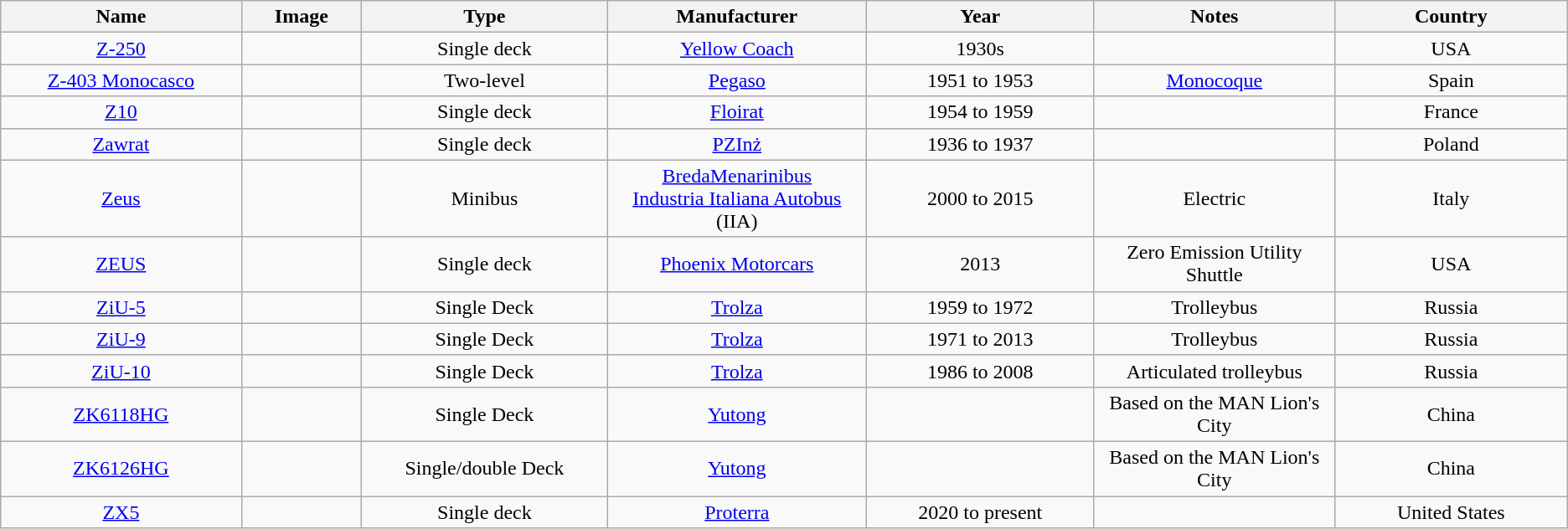<table class="wikitable sortable sticky-header mw-datatable" style=text-align:center;>
<tr>
<th style="width:15em;">Name</th>
<th style="width:7em;">Image</th>
<th style="width:15em;">Type</th>
<th style="width:15em;">Manufacturer</th>
<th style="width:15em;">Year</th>
<th class="unsortable", style="width:15em;">Notes</th>
<th style="width:15em;">Country</th>
</tr>
<tr>
<td><a href='#'>Z-250</a></td>
<td></td>
<td>Single deck</td>
<td><a href='#'>Yellow Coach</a></td>
<td>1930s</td>
<td></td>
<td>USA</td>
</tr>
<tr>
<td><a href='#'>Z-403 Monocasco</a></td>
<td></td>
<td>Two-level</td>
<td><a href='#'>Pegaso</a></td>
<td>1951 to 1953</td>
<td><a href='#'>Monocoque</a></td>
<td>Spain</td>
</tr>
<tr>
<td><a href='#'>Z10</a></td>
<td></td>
<td>Single deck</td>
<td><a href='#'>Floirat</a></td>
<td>1954 to 1959</td>
<td></td>
<td>France</td>
</tr>
<tr>
<td><a href='#'>Zawrat</a></td>
<td></td>
<td>Single deck</td>
<td><a href='#'>PZInż</a></td>
<td>1936 to 1937</td>
<td></td>
<td>Poland</td>
</tr>
<tr>
<td><a href='#'>Zeus</a></td>
<td></td>
<td>Minibus</td>
<td><a href='#'>BredaMenarinibus</a><br><a href='#'>Industria Italiana Autobus</a> (IIA)</td>
<td>2000 to 2015</td>
<td>Electric</td>
<td>Italy</td>
</tr>
<tr>
<td><a href='#'>ZEUS</a></td>
<td></td>
<td>Single deck</td>
<td><a href='#'>Phoenix Motorcars</a></td>
<td>2013</td>
<td>Zero Emission Utility Shuttle</td>
<td>USA</td>
</tr>
<tr>
<td><a href='#'>ZiU-5</a></td>
<td></td>
<td>Single Deck</td>
<td><a href='#'>Trolza</a></td>
<td>1959 to 1972</td>
<td>Trolleybus</td>
<td>Russia</td>
</tr>
<tr>
<td><a href='#'>ZiU-9</a></td>
<td></td>
<td>Single Deck</td>
<td><a href='#'>Trolza</a></td>
<td>1971 to 2013</td>
<td>Trolleybus</td>
<td>Russia</td>
</tr>
<tr>
<td><a href='#'>ZiU-10</a></td>
<td></td>
<td>Single Deck</td>
<td><a href='#'>Trolza</a></td>
<td>1986 to 2008</td>
<td>Articulated trolleybus</td>
<td>Russia</td>
</tr>
<tr>
<td><a href='#'>ZK6118HG</a></td>
<td></td>
<td>Single Deck</td>
<td><a href='#'>Yutong</a></td>
<td></td>
<td>Based on the MAN Lion's City</td>
<td>China</td>
</tr>
<tr>
<td><a href='#'>ZK6126HG</a></td>
<td></td>
<td>Single/double Deck</td>
<td><a href='#'>Yutong</a></td>
<td></td>
<td>Based on the MAN Lion's City</td>
<td>China</td>
</tr>
<tr>
<td><a href='#'>ZX5</a></td>
<td></td>
<td>Single deck</td>
<td><a href='#'>Proterra</a></td>
<td>2020 to present</td>
<td></td>
<td>United States</td>
</tr>
</table>
